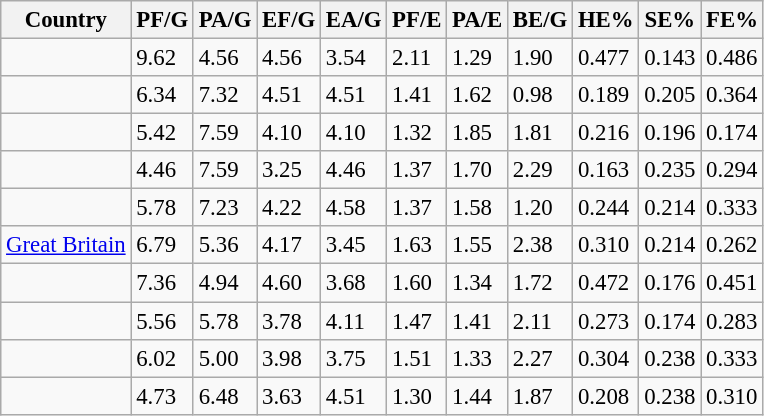<table class="wikitable sortable" style="text-align:left; font-size:95%">
<tr>
<th>Country</th>
<th>PF/G</th>
<th>PA/G</th>
<th>EF/G</th>
<th>EA/G</th>
<th>PF/E</th>
<th>PA/E</th>
<th>BE/G</th>
<th>HE%</th>
<th>SE%</th>
<th>FE%</th>
</tr>
<tr>
<td></td>
<td>9.62</td>
<td>4.56</td>
<td>4.56</td>
<td>3.54</td>
<td>2.11</td>
<td>1.29</td>
<td>1.90</td>
<td>0.477</td>
<td>0.143</td>
<td>0.486</td>
</tr>
<tr>
<td></td>
<td>6.34</td>
<td>7.32</td>
<td>4.51</td>
<td>4.51</td>
<td>1.41</td>
<td>1.62</td>
<td>0.98</td>
<td>0.189</td>
<td>0.205</td>
<td>0.364</td>
</tr>
<tr>
<td></td>
<td>5.42</td>
<td>7.59</td>
<td>4.10</td>
<td>4.10</td>
<td>1.32</td>
<td>1.85</td>
<td>1.81</td>
<td>0.216</td>
<td>0.196</td>
<td>0.174</td>
</tr>
<tr>
<td></td>
<td>4.46</td>
<td>7.59</td>
<td>3.25</td>
<td>4.46</td>
<td>1.37</td>
<td>1.70</td>
<td>2.29</td>
<td>0.163</td>
<td>0.235</td>
<td>0.294</td>
</tr>
<tr>
<td></td>
<td>5.78</td>
<td>7.23</td>
<td>4.22</td>
<td>4.58</td>
<td>1.37</td>
<td>1.58</td>
<td>1.20</td>
<td>0.244</td>
<td>0.214</td>
<td>0.333</td>
</tr>
<tr>
<td> <a href='#'>Great Britain</a></td>
<td>6.79</td>
<td>5.36</td>
<td>4.17</td>
<td>3.45</td>
<td>1.63</td>
<td>1.55</td>
<td>2.38</td>
<td>0.310</td>
<td>0.214</td>
<td>0.262</td>
</tr>
<tr>
<td></td>
<td>7.36</td>
<td>4.94</td>
<td>4.60</td>
<td>3.68</td>
<td>1.60</td>
<td>1.34</td>
<td>1.72</td>
<td>0.472</td>
<td>0.176</td>
<td>0.451</td>
</tr>
<tr>
<td></td>
<td>5.56</td>
<td>5.78</td>
<td>3.78</td>
<td>4.11</td>
<td>1.47</td>
<td>1.41</td>
<td>2.11</td>
<td>0.273</td>
<td>0.174</td>
<td>0.283</td>
</tr>
<tr>
<td></td>
<td>6.02</td>
<td>5.00</td>
<td>3.98</td>
<td>3.75</td>
<td>1.51</td>
<td>1.33</td>
<td>2.27</td>
<td>0.304</td>
<td>0.238</td>
<td>0.333</td>
</tr>
<tr>
<td></td>
<td>4.73</td>
<td>6.48</td>
<td>3.63</td>
<td>4.51</td>
<td>1.30</td>
<td>1.44</td>
<td>1.87</td>
<td>0.208</td>
<td>0.238</td>
<td>0.310</td>
</tr>
</table>
